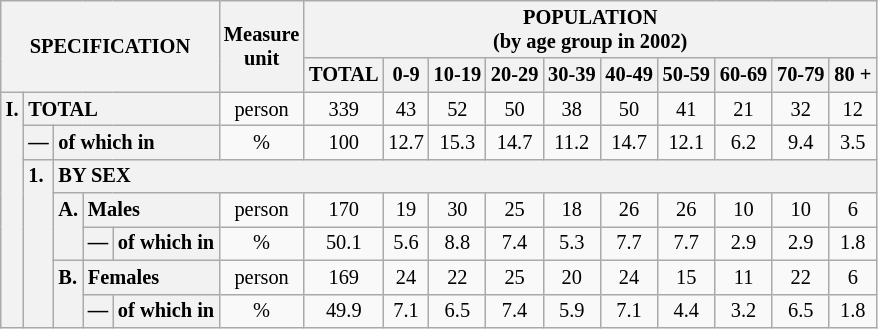<table class="wikitable" style="font-size:85%; text-align:center">
<tr>
<th rowspan="2" colspan="5">SPECIFICATION</th>
<th rowspan="2">Measure<br> unit</th>
<th colspan="10" rowspan="1">POPULATION<br> (by age group in 2002)</th>
</tr>
<tr>
<th>TOTAL</th>
<th>0-9</th>
<th>10-19</th>
<th>20-29</th>
<th>30-39</th>
<th>40-49</th>
<th>50-59</th>
<th>60-69</th>
<th>70-79</th>
<th>80 +</th>
</tr>
<tr>
<th style="text-align:left" valign="top" rowspan="7">I.</th>
<th style="text-align:left" colspan="4">TOTAL</th>
<td>person</td>
<td>339</td>
<td>43</td>
<td>52</td>
<td>50</td>
<td>38</td>
<td>50</td>
<td>41</td>
<td>21</td>
<td>32</td>
<td>12</td>
</tr>
<tr>
<th style="text-align:left" valign="top">—</th>
<th style="text-align:left" colspan="3">of which in</th>
<td>%</td>
<td>100</td>
<td>12.7</td>
<td>15.3</td>
<td>14.7</td>
<td>11.2</td>
<td>14.7</td>
<td>12.1</td>
<td>6.2</td>
<td>9.4</td>
<td>3.5</td>
</tr>
<tr>
<th style="text-align:left" valign="top" rowspan="5">1.</th>
<th style="text-align:left" colspan="14">BY SEX</th>
</tr>
<tr>
<th style="text-align:left" valign="top" rowspan="2">A.</th>
<th style="text-align:left" colspan="2">Males</th>
<td>person</td>
<td>170</td>
<td>19</td>
<td>30</td>
<td>25</td>
<td>18</td>
<td>26</td>
<td>26</td>
<td>10</td>
<td>10</td>
<td>6</td>
</tr>
<tr>
<th style="text-align:left" valign="top">—</th>
<th style="text-align:left" colspan="1">of which in</th>
<td>%</td>
<td>50.1</td>
<td>5.6</td>
<td>8.8</td>
<td>7.4</td>
<td>5.3</td>
<td>7.7</td>
<td>7.7</td>
<td>2.9</td>
<td>2.9</td>
<td>1.8</td>
</tr>
<tr>
<th style="text-align:left" valign="top" rowspan="2">B.</th>
<th style="text-align:left" colspan="2">Females</th>
<td>person</td>
<td>169</td>
<td>24</td>
<td>22</td>
<td>25</td>
<td>20</td>
<td>24</td>
<td>15</td>
<td>11</td>
<td>22</td>
<td>6</td>
</tr>
<tr>
<th style="text-align:left" valign="top">—</th>
<th style="text-align:left" colspan="1">of which in</th>
<td>%</td>
<td>49.9</td>
<td>7.1</td>
<td>6.5</td>
<td>7.4</td>
<td>5.9</td>
<td>7.1</td>
<td>4.4</td>
<td>3.2</td>
<td>6.5</td>
<td>1.8</td>
</tr>
</table>
